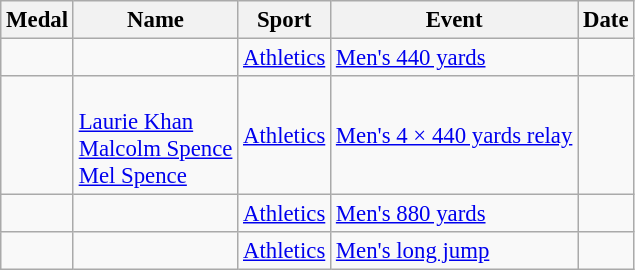<table class="wikitable sortable" style="font-size: 95%;">
<tr>
<th>Medal</th>
<th>Name</th>
<th>Sport</th>
<th>Event</th>
<th>Date</th>
</tr>
<tr>
<td></td>
<td></td>
<td><a href='#'>Athletics</a></td>
<td><a href='#'>Men's 440 yards</a></td>
<td></td>
</tr>
<tr>
<td></td>
<td><br><a href='#'>Laurie Khan</a><br><a href='#'>Malcolm Spence</a><br><a href='#'>Mel Spence</a></td>
<td><a href='#'>Athletics</a></td>
<td><a href='#'>Men's 4 × 440 yards relay</a></td>
<td></td>
</tr>
<tr>
<td></td>
<td></td>
<td><a href='#'>Athletics</a></td>
<td><a href='#'>Men's 880 yards</a></td>
<td></td>
</tr>
<tr>
<td></td>
<td></td>
<td><a href='#'>Athletics</a></td>
<td><a href='#'>Men's long jump</a></td>
<td></td>
</tr>
</table>
